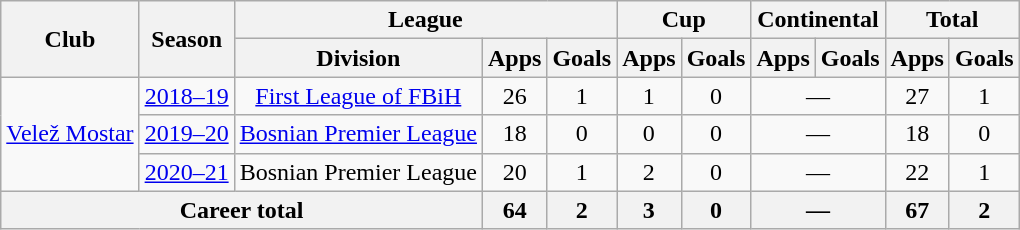<table class="wikitable" style="text-align:center">
<tr>
<th rowspan="2">Club</th>
<th rowspan="2">Season</th>
<th colspan="3">League</th>
<th colspan="2">Cup</th>
<th colspan="2">Continental</th>
<th colspan="2">Total</th>
</tr>
<tr>
<th>Division</th>
<th>Apps</th>
<th>Goals</th>
<th>Apps</th>
<th>Goals</th>
<th>Apps</th>
<th>Goals</th>
<th>Apps</th>
<th>Goals</th>
</tr>
<tr>
<td rowspan="3"><a href='#'>Velež Mostar</a></td>
<td><a href='#'>2018–19</a></td>
<td><a href='#'>First League of FBiH</a></td>
<td>26</td>
<td>1</td>
<td>1</td>
<td>0</td>
<td colspan="2">—</td>
<td>27</td>
<td>1</td>
</tr>
<tr>
<td><a href='#'>2019–20</a></td>
<td><a href='#'>Bosnian Premier League</a></td>
<td>18</td>
<td>0</td>
<td>0</td>
<td>0</td>
<td colspan="2">—</td>
<td>18</td>
<td>0</td>
</tr>
<tr>
<td><a href='#'>2020–21</a></td>
<td>Bosnian Premier League</td>
<td>20</td>
<td>1</td>
<td>2</td>
<td>0</td>
<td colspan="2">—</td>
<td>22</td>
<td>1</td>
</tr>
<tr>
<th colspan="3">Career total</th>
<th>64</th>
<th>2</th>
<th>3</th>
<th>0</th>
<th colspan="2">—</th>
<th>67</th>
<th>2</th>
</tr>
</table>
